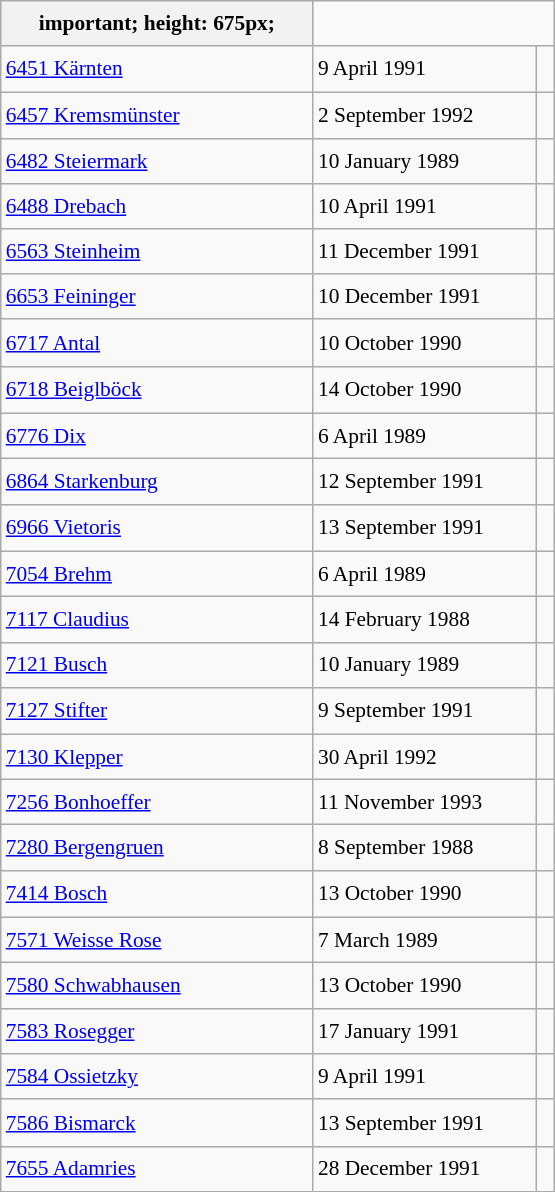<table class="wikitable" style="font-size: 89%; float: left; width: 26em; margin-right: 1em; line-height: 1.65em">
<tr>
<th>important; height: 675px;</th>
</tr>
<tr>
<td><a href='#'>6451 Kärnten</a></td>
<td>9 April 1991</td>
<td><small></small></td>
</tr>
<tr>
<td><a href='#'>6457 Kremsmünster</a></td>
<td>2 September 1992</td>
<td><small></small> </td>
</tr>
<tr>
<td><a href='#'>6482 Steiermark</a></td>
<td>10 January 1989</td>
<td><small></small></td>
</tr>
<tr>
<td><a href='#'>6488 Drebach</a></td>
<td>10 April 1991</td>
<td><small></small></td>
</tr>
<tr>
<td><a href='#'>6563 Steinheim</a></td>
<td>11 December 1991</td>
<td><small></small></td>
</tr>
<tr>
<td><a href='#'>6653 Feininger</a></td>
<td>10 December 1991</td>
<td><small></small></td>
</tr>
<tr>
<td><a href='#'>6717 Antal</a></td>
<td>10 October 1990</td>
<td><small></small> </td>
</tr>
<tr>
<td><a href='#'>6718 Beiglböck</a></td>
<td>14 October 1990</td>
<td><small></small> </td>
</tr>
<tr>
<td><a href='#'>6776 Dix</a></td>
<td>6 April 1989</td>
<td><small></small></td>
</tr>
<tr>
<td><a href='#'>6864 Starkenburg</a></td>
<td>12 September 1991</td>
<td><small></small> </td>
</tr>
<tr>
<td><a href='#'>6966 Vietoris</a></td>
<td>13 September 1991</td>
<td><small></small> </td>
</tr>
<tr>
<td><a href='#'>7054 Brehm</a></td>
<td>6 April 1989</td>
<td><small></small></td>
</tr>
<tr>
<td><a href='#'>7117 Claudius</a></td>
<td>14 February 1988</td>
<td><small></small></td>
</tr>
<tr>
<td><a href='#'>7121 Busch</a></td>
<td>10 January 1989</td>
<td><small></small></td>
</tr>
<tr>
<td><a href='#'>7127 Stifter</a></td>
<td>9 September 1991</td>
<td><small></small> </td>
</tr>
<tr>
<td><a href='#'>7130 Klepper</a></td>
<td>30 April 1992</td>
<td><small></small></td>
</tr>
<tr>
<td><a href='#'>7256 Bonhoeffer</a></td>
<td>11 November 1993</td>
<td><small></small></td>
</tr>
<tr>
<td><a href='#'>7280 Bergengruen</a></td>
<td>8 September 1988</td>
<td><small></small></td>
</tr>
<tr>
<td><a href='#'>7414 Bosch</a></td>
<td>13 October 1990</td>
<td><small></small> </td>
</tr>
<tr>
<td><a href='#'>7571 Weisse Rose</a></td>
<td>7 March 1989</td>
<td><small></small></td>
</tr>
<tr>
<td><a href='#'>7580 Schwabhausen</a></td>
<td>13 October 1990</td>
<td><small></small> </td>
</tr>
<tr>
<td><a href='#'>7583 Rosegger</a></td>
<td>17 January 1991</td>
<td><small></small></td>
</tr>
<tr>
<td><a href='#'>7584 Ossietzky</a></td>
<td>9 April 1991</td>
<td><small></small></td>
</tr>
<tr>
<td><a href='#'>7586 Bismarck</a></td>
<td>13 September 1991</td>
<td><small></small> </td>
</tr>
<tr>
<td><a href='#'>7655 Adamries</a></td>
<td>28 December 1991</td>
<td><small></small></td>
</tr>
</table>
